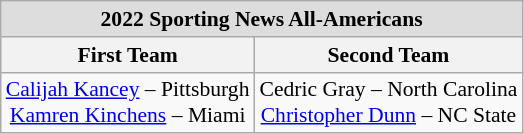<table class="wikitable" style="white-space:nowrap; text-align:center; font-size:90%;">
<tr>
<td colspan="7" style="text-align:center; background:#ddd;"><strong>2022 Sporting News All-Americans</strong></td>
</tr>
<tr>
<th>First Team</th>
<th>Second Team</th>
</tr>
<tr>
<td><a href='#'>Calijah Kancey</a> – Pittsburgh<br><a href='#'>Kamren Kinchens</a> – Miami</td>
<td>Cedric Gray – North Carolina<br><a href='#'>Christopher Dunn</a> – NC State</td>
</tr>
</table>
